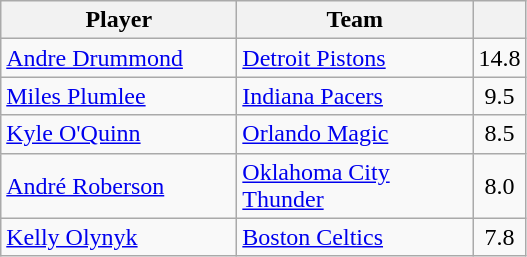<table class="wikitable" style="text-align:left">
<tr>
<th width="150px">Player</th>
<th width="150px">Team</th>
<th width="25px"></th>
</tr>
<tr>
<td><a href='#'>Andre Drummond</a></td>
<td><a href='#'>Detroit Pistons</a></td>
<td align="center">14.8</td>
</tr>
<tr>
<td><a href='#'>Miles Plumlee</a></td>
<td><a href='#'>Indiana Pacers</a></td>
<td align="center">9.5</td>
</tr>
<tr>
<td><a href='#'>Kyle O'Quinn</a></td>
<td><a href='#'>Orlando Magic</a></td>
<td align="center">8.5</td>
</tr>
<tr>
<td><a href='#'>André Roberson</a></td>
<td><a href='#'>Oklahoma City Thunder</a></td>
<td align="center">8.0</td>
</tr>
<tr>
<td><a href='#'>Kelly Olynyk</a></td>
<td><a href='#'>Boston Celtics</a></td>
<td align="center">7.8</td>
</tr>
</table>
